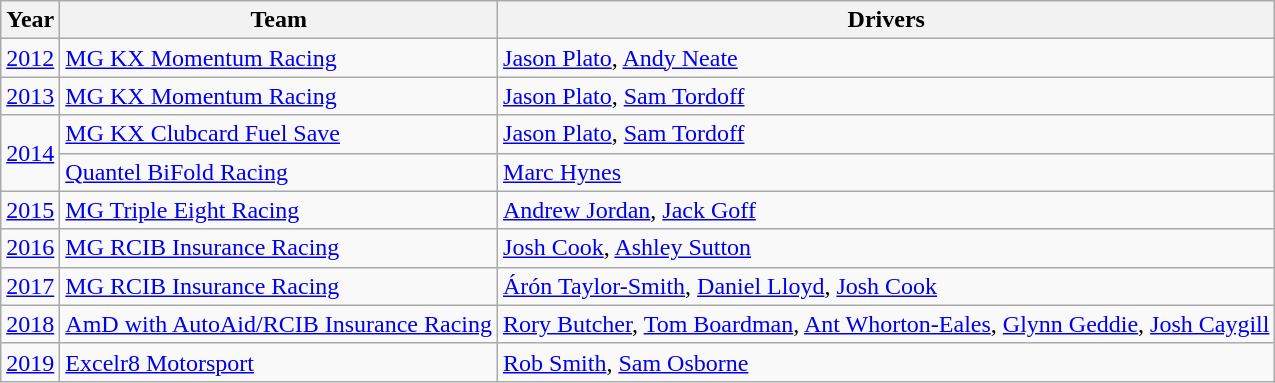<table class="wikitable">
<tr>
<th>Year</th>
<th>Team</th>
<th>Drivers</th>
</tr>
<tr>
<td><a href='#'>2012</a></td>
<td><a href='#'>MG KX Momentum Racing</a></td>
<td><a href='#'>Jason Plato</a>, <a href='#'>Andy Neate</a></td>
</tr>
<tr>
<td><a href='#'>2013</a></td>
<td><a href='#'>MG KX Momentum Racing</a></td>
<td><a href='#'>Jason Plato</a>, <a href='#'>Sam Tordoff</a></td>
</tr>
<tr>
<td rowspan=2><a href='#'>2014</a></td>
<td><a href='#'>MG KX Clubcard Fuel Save</a></td>
<td><a href='#'>Jason Plato</a>, <a href='#'>Sam Tordoff</a></td>
</tr>
<tr>
<td><a href='#'>Quantel BiFold Racing</a></td>
<td><a href='#'>Marc Hynes</a></td>
</tr>
<tr>
<td><a href='#'>2015</a></td>
<td><a href='#'>MG Triple Eight Racing</a></td>
<td><a href='#'>Andrew Jordan</a>, <a href='#'>Jack Goff</a></td>
</tr>
<tr>
<td><a href='#'>2016</a></td>
<td><a href='#'>MG RCIB Insurance Racing</a></td>
<td><a href='#'>Josh Cook</a>, <a href='#'>Ashley Sutton</a></td>
</tr>
<tr>
<td><a href='#'>2017</a></td>
<td><a href='#'>MG RCIB Insurance Racing</a></td>
<td><a href='#'>Árón Taylor-Smith</a>, <a href='#'>Daniel Lloyd</a>, <a href='#'>Josh Cook</a></td>
</tr>
<tr>
<td><a href='#'>2018</a></td>
<td><a href='#'>AmD with AutoAid/RCIB Insurance Racing</a></td>
<td><a href='#'>Rory Butcher</a>, <a href='#'>Tom Boardman</a>, <a href='#'>Ant Whorton-Eales</a>, <a href='#'>Glynn Geddie</a>, <a href='#'>Josh Caygill</a></td>
</tr>
<tr>
<td><a href='#'>2019</a></td>
<td><a href='#'>Excelr8 Motorsport</a></td>
<td><a href='#'>Rob Smith</a>, <a href='#'>Sam Osborne</a></td>
</tr>
</table>
